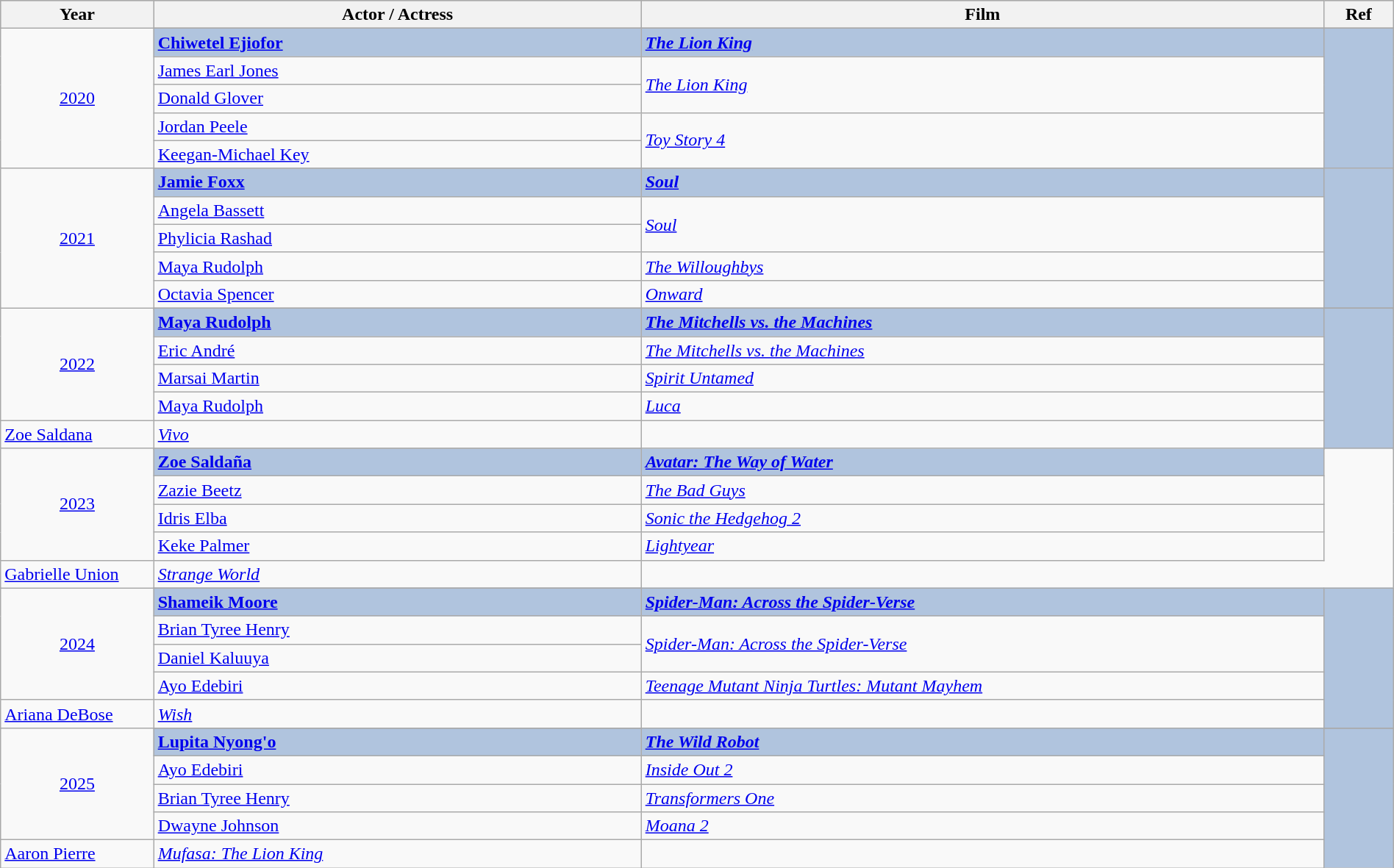<table class="wikitable" style="width:100%;">
<tr style="background:#bebebe;">
<th style="width:11%;">Year</th>
<th style="width:35%;">Actor / Actress</th>
<th style="width:49%;">Film</th>
<th style="width:5%;">Ref</th>
</tr>
<tr>
<td rowspan="6" align="center"><a href='#'>2020</a></td>
</tr>
<tr style="background:#B0C4DE">
<td><strong><a href='#'>Chiwetel Ejiofor</a></strong></td>
<td><strong><em><a href='#'>The Lion King</a></em></strong></td>
<td rowspan="6" align="center"></td>
</tr>
<tr>
<td><a href='#'>James Earl Jones</a></td>
<td rowspan="2"><em><a href='#'>The Lion King</a></em></td>
</tr>
<tr>
<td><a href='#'>Donald Glover</a></td>
</tr>
<tr>
<td><a href='#'>Jordan Peele</a></td>
<td rowspan="2"><em><a href='#'>Toy Story 4</a></em></td>
</tr>
<tr>
<td><a href='#'>Keegan-Michael Key</a></td>
</tr>
<tr>
<td rowspan="6" align="center"><a href='#'>2021</a></td>
</tr>
<tr style="background:#B0C4DE">
<td><strong><a href='#'>Jamie Foxx</a></strong></td>
<td><strong><em><a href='#'>Soul</a></em></strong></td>
<td rowspan="6" align="center"></td>
</tr>
<tr>
<td><a href='#'>Angela Bassett</a></td>
<td rowspan="2"><em><a href='#'>Soul</a></em></td>
</tr>
<tr>
<td><a href='#'>Phylicia Rashad</a></td>
</tr>
<tr>
<td><a href='#'>Maya Rudolph</a></td>
<td><em><a href='#'>The Willoughbys</a></em></td>
</tr>
<tr>
<td><a href='#'>Octavia Spencer</a></td>
<td><em><a href='#'>Onward</a></em></td>
</tr>
<tr>
<td rowspan="6" align="center"><a href='#'>2022</a></td>
</tr>
<tr>
</tr>
<tr style="background:#B0C4DE">
<td><strong><a href='#'>Maya Rudolph</a></strong></td>
<td><strong><em><a href='#'>The Mitchells vs. the Machines</a></em></strong></td>
<td rowspan="6" align="center"></td>
</tr>
<tr>
<td><a href='#'>Eric André</a></td>
<td><em><a href='#'>The Mitchells vs. the Machines</a></em></td>
</tr>
<tr>
<td><a href='#'>Marsai Martin</a></td>
<td><em><a href='#'>Spirit Untamed</a></em></td>
</tr>
<tr>
<td><a href='#'>Maya Rudolph</a></td>
<td><em><a href='#'>Luca</a></em></td>
</tr>
<tr>
<td><a href='#'>Zoe Saldana</a></td>
<td><em><a href='#'>Vivo</a></em></td>
</tr>
<tr>
<td rowspan="6" align="center"><a href='#'>2023</a></td>
</tr>
<tr>
</tr>
<tr style="background:#B0C4DE">
<td><strong><a href='#'>Zoe Saldaña</a></strong></td>
<td><strong><em><a href='#'>Avatar: The Way of Water</a></em></strong></td>
</tr>
<tr>
<td><a href='#'>Zazie Beetz</a></td>
<td><em><a href='#'>The Bad Guys</a></em></td>
</tr>
<tr>
<td><a href='#'>Idris Elba</a></td>
<td><em><a href='#'>Sonic the Hedgehog 2</a></em></td>
</tr>
<tr>
<td><a href='#'>Keke Palmer</a></td>
<td><em><a href='#'>Lightyear</a></em></td>
</tr>
<tr>
<td><a href='#'>Gabrielle Union</a></td>
<td><em><a href='#'>Strange World</a></em></td>
</tr>
<tr>
<td rowspan="6" align="center"><a href='#'>2024</a></td>
</tr>
<tr>
</tr>
<tr style="background:#B0C4DE">
<td><strong><a href='#'>Shameik Moore</a></strong></td>
<td><strong><em><a href='#'>Spider-Man: Across the Spider-Verse</a></em></strong></td>
<td rowspan="5" align="center"></td>
</tr>
<tr>
<td><a href='#'>Brian Tyree Henry</a></td>
<td rowspan="2"><em><a href='#'>Spider-Man: Across the Spider-Verse</a></em></td>
</tr>
<tr>
<td><a href='#'>Daniel Kaluuya</a></td>
</tr>
<tr>
<td><a href='#'>Ayo Edebiri</a></td>
<td><em><a href='#'>Teenage Mutant Ninja Turtles: Mutant Mayhem</a></em></td>
</tr>
<tr>
<td><a href='#'>Ariana DeBose</a></td>
<td><em><a href='#'> Wish</a></em></td>
</tr>
<tr>
<td rowspan="6" align="center"><a href='#'>2025</a></td>
</tr>
<tr>
</tr>
<tr style="background:#B0C4DE">
<td><strong><a href='#'>Lupita Nyong'o</a></strong></td>
<td><strong><em><a href='#'>The Wild Robot</a></em></strong></td>
<td rowspan="5" align="center"></td>
</tr>
<tr>
<td><a href='#'>Ayo Edebiri</a></td>
<td><em><a href='#'>Inside Out 2</a></em></td>
</tr>
<tr>
<td><a href='#'>Brian Tyree Henry</a></td>
<td><em><a href='#'>Transformers One</a></em></td>
</tr>
<tr>
<td><a href='#'>Dwayne Johnson</a></td>
<td><em><a href='#'>Moana 2</a></em></td>
</tr>
<tr>
<td><a href='#'>Aaron Pierre</a></td>
<td><em><a href='#'>Mufasa: The Lion King</a></em></td>
</tr>
</table>
